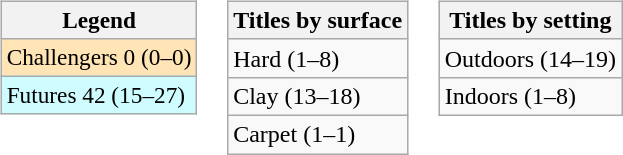<table>
<tr valign=top>
<td><br><table class=wikitable style=font-size:97%>
<tr>
<th>Legend</th>
</tr>
<tr style="background:moccasin;">
<td>Challengers 0 (0–0)</td>
</tr>
<tr style="background:#cffcff;">
<td>Futures 42 (15–27)</td>
</tr>
</table>
</td>
<td><br><table class=wikitable>
<tr>
<th>Titles by surface</th>
</tr>
<tr>
<td>Hard (1–8)</td>
</tr>
<tr>
<td>Clay (13–18)</td>
</tr>
<tr>
<td>Carpet (1–1)</td>
</tr>
</table>
</td>
<td><br><table class=wikitable>
<tr>
<th>Titles by setting</th>
</tr>
<tr>
<td>Outdoors (14–19)</td>
</tr>
<tr>
<td>Indoors (1–8)</td>
</tr>
</table>
</td>
</tr>
</table>
